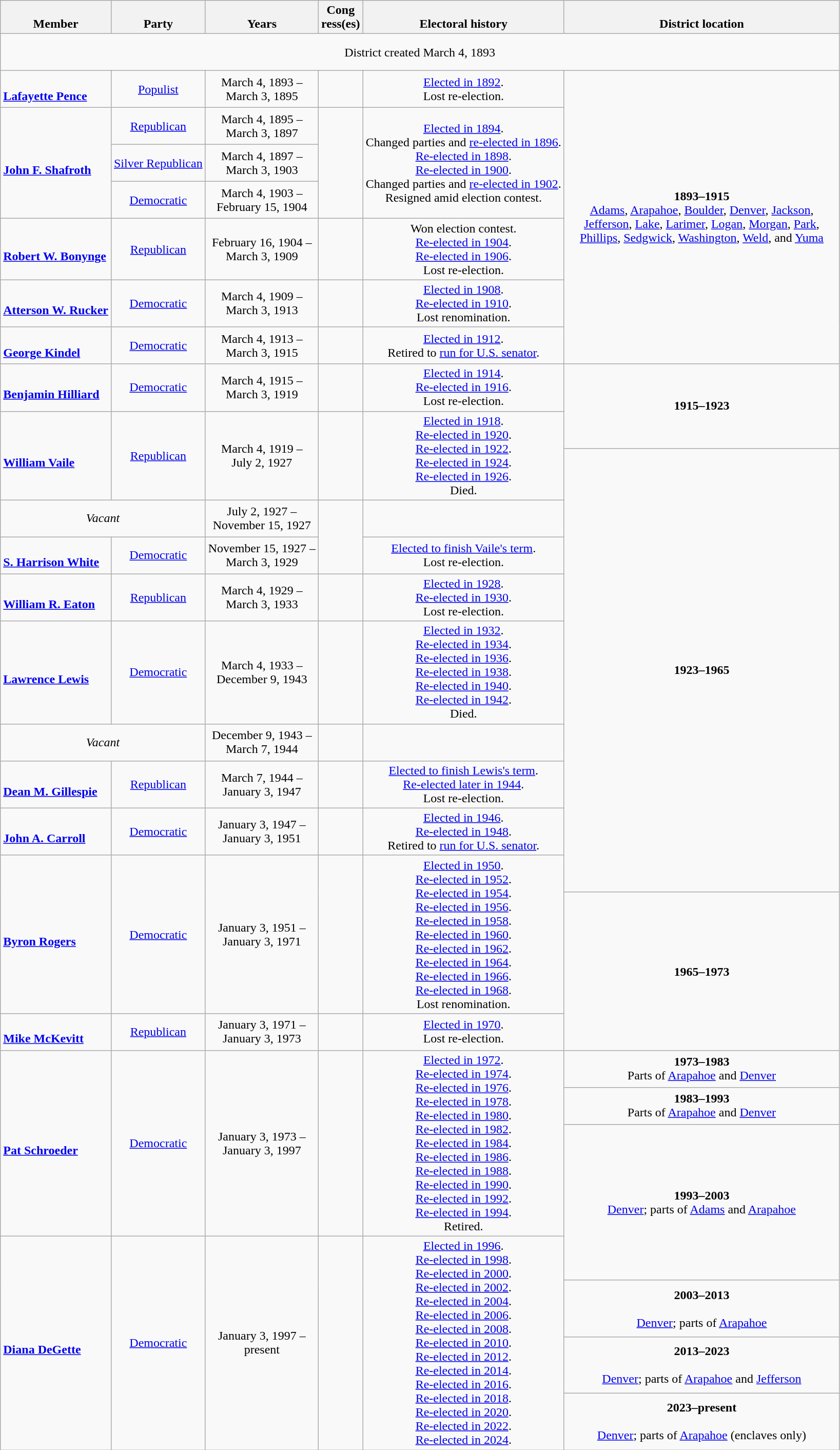<table class="wikitable" style="text-align:center">
<tr valign="bottom">
<th>Member</th>
<th>Party</th>
<th>Years</th>
<th>Cong<br>ress(es)</th>
<th>Electoral history</th>
<th width=350>District location</th>
</tr>
<tr style="height:3em">
<td colspan=6>District created March 4, 1893</td>
</tr>
<tr style="height:3em">
<td align="left"><br><strong><a href='#'>Lafayette Pence</a></strong><br></td>
<td><a href='#'>Populist</a></td>
<td nowrap="">March 4, 1893 –<br>March 3, 1895</td>
<td></td>
<td><a href='#'>Elected in 1892</a>.<br>Lost re-election.</td>
<td rowspan=7><strong>1893–1915</strong><br><a href='#'>Adams</a>, <a href='#'>Arapahoe</a>, <a href='#'>Boulder</a>, <a href='#'>Denver</a>, <a href='#'>Jackson</a>, <a href='#'>Jefferson</a>, <a href='#'>Lake</a>, <a href='#'>Larimer</a>, <a href='#'>Logan</a>, <a href='#'>Morgan</a>, <a href='#'>Park</a>, <a href='#'>Phillips</a>, <a href='#'>Sedgwick</a>, <a href='#'>Washington</a>, <a href='#'>Weld</a>, and <a href='#'>Yuma</a></td>
</tr>
<tr style="height:3em">
<td rowspan="3" align="left"><br><strong><a href='#'>John F. Shafroth</a></strong><br></td>
<td><a href='#'>Republican</a></td>
<td nowrap="">March 4, 1895 –<br>March 3, 1897</td>
<td rowspan="3"></td>
<td rowspan="3"><a href='#'>Elected in 1894</a>.<br>Changed parties and <a href='#'>re-elected in 1896</a>.<br><a href='#'>Re-elected in 1898</a>.<br><a href='#'>Re-elected in 1900</a>.<br>Changed parties and <a href='#'>re-elected in 1902</a>.<br>Resigned amid election contest.</td>
</tr>
<tr style="height:3em">
<td><a href='#'>Silver Republican</a></td>
<td nowrap="">March 4, 1897 –<br>March 3, 1903</td>
</tr>
<tr style="height:3em">
<td><a href='#'>Democratic</a></td>
<td nowrap="">March 4, 1903 –<br>February 15, 1904</td>
</tr>
<tr style="height:3em">
<td align="left"><br><strong><a href='#'>Robert W. Bonynge</a></strong><br></td>
<td><a href='#'>Republican</a></td>
<td nowrap="">February 16, 1904 –<br>March 3, 1909</td>
<td></td>
<td>Won election contest.<br><a href='#'>Re-elected in 1904</a>.<br><a href='#'>Re-elected in 1906</a>.<br>Lost re-election.</td>
</tr>
<tr style="height:3em">
<td align="left"><br><strong><a href='#'>Atterson W. Rucker</a></strong><br></td>
<td><a href='#'>Democratic</a></td>
<td nowrap="">March 4, 1909 –<br>March 3, 1913</td>
<td></td>
<td><a href='#'>Elected in 1908</a>.<br><a href='#'>Re-elected in 1910</a>.<br>Lost renomination.</td>
</tr>
<tr style="height:3em">
<td align="left"><br><strong><a href='#'>George Kindel</a></strong><br></td>
<td><a href='#'>Democratic</a></td>
<td nowrap="">March 4, 1913 –<br>March 3, 1915</td>
<td></td>
<td><a href='#'>Elected in 1912</a>.<br>Retired to <a href='#'>run for U.S. senator</a>.</td>
</tr>
<tr style="height:3em">
<td align="left"><br><strong><a href='#'>Benjamin Hilliard</a></strong><br></td>
<td><a href='#'>Democratic</a></td>
<td nowrap="">March 4, 1915 –<br>March 3, 1919</td>
<td></td>
<td><a href='#'>Elected in 1914</a>.<br><a href='#'>Re-elected in 1916</a>.<br>Lost re-election.</td>
<td rowspan=2><strong>1915–1923</strong><br></td>
</tr>
<tr style="height:3em">
<td rowspan=2 align="left"><br><strong><a href='#'>William Vaile</a></strong><br></td>
<td rowspan=2 ><a href='#'>Republican</a></td>
<td rowspan=2 nowrap="">March 4, 1919 –<br>July 2, 1927</td>
<td rowspan=2></td>
<td rowspan=2><a href='#'>Elected in 1918</a>.<br><a href='#'>Re-elected in 1920</a>.<br><a href='#'>Re-elected in 1922</a>.<br><a href='#'>Re-elected in 1924</a>.<br><a href='#'>Re-elected in 1926</a>.<br>Died.</td>
</tr>
<tr style="height:3em">
<td rowspan=9><strong>1923–1965</strong><br></td>
</tr>
<tr style="height:3em">
<td colspan="2"><em>Vacant</em></td>
<td nowrap="">July 2, 1927 –<br>November 15, 1927</td>
<td rowspan=2></td>
</tr>
<tr style="height:3em">
<td align="left"><br><strong><a href='#'>S. Harrison White</a></strong><br></td>
<td><a href='#'>Democratic</a></td>
<td nowrap="">November 15, 1927 –<br>March 3, 1929</td>
<td><a href='#'>Elected to finish Vaile's term</a>.<br>Lost re-election.</td>
</tr>
<tr style="height:3em">
<td align="left"><br><strong><a href='#'>William R. Eaton</a></strong><br></td>
<td><a href='#'>Republican</a></td>
<td nowrap="">March 4, 1929 –<br>March 3, 1933</td>
<td></td>
<td><a href='#'>Elected in 1928</a>.<br><a href='#'>Re-elected in 1930</a>.<br>Lost re-election.</td>
</tr>
<tr style="height:3em">
<td align="left"><br><strong><a href='#'>Lawrence Lewis</a></strong><br></td>
<td><a href='#'>Democratic</a></td>
<td nowrap="">March 4, 1933 –<br>December 9, 1943</td>
<td></td>
<td><a href='#'>Elected in 1932</a>.<br><a href='#'>Re-elected in 1934</a>.<br><a href='#'>Re-elected in 1936</a>.<br><a href='#'>Re-elected in 1938</a>.<br><a href='#'>Re-elected in 1940</a>.<br><a href='#'>Re-elected in 1942</a>.<br>Died.</td>
</tr>
<tr style="height:3em">
<td colspan="2"><em>Vacant</em></td>
<td nowrap="">December 9, 1943 –<br>March 7, 1944</td>
<td></td>
</tr>
<tr style="height:3em">
<td align="left"><br><strong><a href='#'>Dean M. Gillespie</a></strong><br></td>
<td><a href='#'>Republican</a></td>
<td nowrap="">March 7, 1944 –<br>January 3, 1947</td>
<td></td>
<td><a href='#'>Elected to finish Lewis's term</a>.<br><a href='#'>Re-elected later in 1944</a>.<br>Lost re-election.</td>
</tr>
<tr style="height:3em">
<td align="left"><br><strong><a href='#'>John A. Carroll</a></strong><br></td>
<td><a href='#'>Democratic</a></td>
<td nowrap="">January 3, 1947 –<br>January 3, 1951</td>
<td></td>
<td><a href='#'>Elected in 1946</a>.<br><a href='#'>Re-elected in 1948</a>.<br>Retired to <a href='#'>run for U.S. senator</a>.</td>
</tr>
<tr style="height:3em">
<td rowspan=2 align="left"><br><strong><a href='#'>Byron Rogers</a></strong><br></td>
<td rowspan=2 ><a href='#'>Democratic</a></td>
<td rowspan=2 nowrap="">January 3, 1951 –<br>January 3, 1971</td>
<td rowspan=2></td>
<td rowspan=2><a href='#'>Elected in 1950</a>.<br><a href='#'>Re-elected in 1952</a>.<br><a href='#'>Re-elected in 1954</a>.<br><a href='#'>Re-elected in 1956</a>.<br><a href='#'>Re-elected in 1958</a>.<br><a href='#'>Re-elected in 1960</a>.<br><a href='#'>Re-elected in 1962</a>.<br><a href='#'>Re-elected in 1964</a>.<br><a href='#'>Re-elected in 1966</a>.<br><a href='#'>Re-elected in 1968</a>.<br>Lost renomination.</td>
</tr>
<tr style="height:3em">
<td rowspan=2><strong>1965–1973</strong><br></td>
</tr>
<tr style="height:3em">
<td align="left"><br><strong><a href='#'>Mike McKevitt</a></strong><br></td>
<td><a href='#'>Republican</a></td>
<td nowrap="">January 3, 1971 –<br>January 3, 1973</td>
<td></td>
<td><a href='#'>Elected in 1970</a>.<br>Lost re-election.</td>
</tr>
<tr style="height:3em">
<td rowspan=3 align="left"><br><strong><a href='#'>Pat Schroeder</a></strong><br></td>
<td rowspan=3 ><a href='#'>Democratic</a></td>
<td rowspan=3 nowrap="">January 3, 1973 –<br>January 3, 1997</td>
<td rowspan=3></td>
<td rowspan=3><a href='#'>Elected in 1972</a>.<br><a href='#'>Re-elected in 1974</a>.<br><a href='#'>Re-elected in 1976</a>.<br><a href='#'>Re-elected in 1978</a>.<br><a href='#'>Re-elected in 1980</a>.<br><a href='#'>Re-elected in 1982</a>.<br><a href='#'>Re-elected in 1984</a>.<br><a href='#'>Re-elected in 1986</a>.<br><a href='#'>Re-elected in 1988</a>.<br><a href='#'>Re-elected in 1990</a>.<br><a href='#'>Re-elected in 1992</a>.<br><a href='#'>Re-elected in 1994</a>.<br>Retired.</td>
<td><strong>1973–1983</strong><br>Parts of <a href='#'>Arapahoe</a> and <a href='#'>Denver</a></td>
</tr>
<tr style="height:3em">
<td><strong>1983–1993</strong><br>Parts of <a href='#'>Arapahoe</a> and <a href='#'>Denver</a></td>
</tr>
<tr style="height:3em">
<td rowspan=2><strong>1993–2003</strong><br><a href='#'>Denver</a>; parts of <a href='#'>Adams</a> and <a href='#'>Arapahoe</a></td>
</tr>
<tr style="height:3em">
<td rowspan=4 align="left"><br><strong><a href='#'>Diana DeGette</a></strong><br></td>
<td rowspan=4 ><a href='#'>Democratic</a></td>
<td rowspan=4 nowrap="">January 3, 1997 –<br>present</td>
<td rowspan=4></td>
<td rowspan=4><a href='#'>Elected in 1996</a>.<br><a href='#'>Re-elected in 1998</a>.<br><a href='#'>Re-elected in 2000</a>.<br><a href='#'>Re-elected in 2002</a>.<br><a href='#'>Re-elected in 2004</a>.<br><a href='#'>Re-elected in 2006</a>.<br><a href='#'>Re-elected in 2008</a>.<br><a href='#'>Re-elected in 2010</a>.<br><a href='#'>Re-elected in 2012</a>.<br><a href='#'>Re-elected in 2014</a>.<br><a href='#'>Re-elected in 2016</a>.<br><a href='#'>Re-elected in 2018</a>.<br><a href='#'>Re-elected in 2020</a>.<br><a href='#'>Re-elected in 2022</a>.<br><a href='#'>Re-elected in 2024</a>.</td>
</tr>
<tr style="height:3em">
<td><strong>2003–2013</strong><br><br><a href='#'>Denver</a>; parts of <a href='#'>Arapahoe</a></td>
</tr>
<tr style="height:3em">
<td><strong>2013–2023</strong><br><br><a href='#'>Denver</a>; parts of <a href='#'>Arapahoe</a> and <a href='#'>Jefferson</a></td>
</tr>
<tr style="height:3em">
<td><strong>2023–present</strong><br><br><a href='#'>Denver</a>; parts of <a href='#'>Arapahoe</a> (enclaves only)</td>
</tr>
</table>
